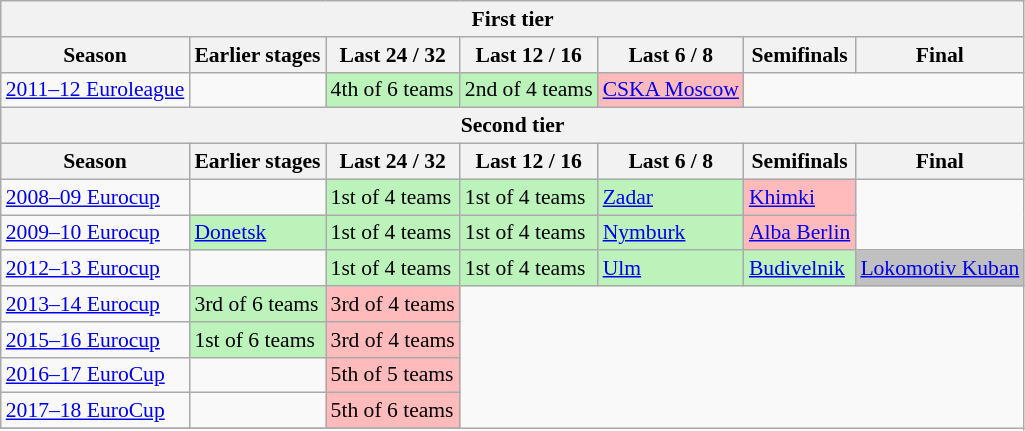<table class="wikitable" style="font-size:90%">
<tr>
<th colspan=7>First tier</th>
</tr>
<tr>
<th>Season</th>
<th>Earlier stages</th>
<th>Last 24 / 32</th>
<th>Last 12 / 16</th>
<th>Last 6 / 8</th>
<th>Semifinals</th>
<th>Final</th>
</tr>
<tr>
<td><a href='#'>2011–12 Euroleague</a></td>
<td></td>
<td bgcolor=#BBF3BB>4th of 6 teams</td>
<td bgcolor=#BBF3BB>2nd of 4 teams</td>
<td bgcolor=#FFBBBB> <a href='#'>CSKA Moscow</a></td>
</tr>
<tr>
<th colspan=7>Second tier</th>
</tr>
<tr>
<th>Season</th>
<th>Earlier stages</th>
<th>Last 24 / 32</th>
<th>Last 12 / 16</th>
<th>Last 6 / 8</th>
<th>Semifinals</th>
<th>Final</th>
</tr>
<tr>
<td><a href='#'>2008–09 Eurocup</a></td>
<td></td>
<td bgcolor=#BBF3BB>1st of 4 teams</td>
<td bgcolor=#BBF3BB>1st of 4 teams</td>
<td bgcolor=#BBF3BB> <a href='#'>Zadar</a></td>
<td bgcolor=#FFBBBB> <a href='#'>Khimki</a></td>
</tr>
<tr>
<td><a href='#'>2009–10 Eurocup</a></td>
<td bgcolor=#BBF3BB> <a href='#'>Donetsk</a></td>
<td bgcolor=#BBF3BB>1st of 4 teams</td>
<td bgcolor=#BBF3BB>1st of 4 teams</td>
<td bgcolor=#BBF3BB> <a href='#'>Nymburk</a></td>
<td bgcolor=#FFBBBB> <a href='#'>Alba Berlin</a></td>
</tr>
<tr>
<td><a href='#'>2012–13 Eurocup</a></td>
<td></td>
<td bgcolor=#BBF3BB>1st of 4 teams</td>
<td bgcolor=#BBF3BB>1st of 4 teams</td>
<td bgcolor=#BBF3BB> <a href='#'>Ulm</a></td>
<td bgcolor=#BBF3BB> <a href='#'>Budivelnik</a></td>
<td bgcolor=silver> <a href='#'>Lokomotiv Kuban</a></td>
</tr>
<tr>
<td><a href='#'>2013–14 Eurocup</a></td>
<td bgcolor=#BBF3BB>3rd of 6 teams</td>
<td bgcolor=#FFBBBB>3rd of 4 teams</td>
</tr>
<tr>
<td><a href='#'>2015–16 Eurocup</a></td>
<td bgcolor=#BBF3BB>1st of 6 teams</td>
<td bgcolor=#FFBBBB>3rd of 4 teams</td>
</tr>
<tr>
<td><a href='#'>2016–17 EuroCup</a></td>
<td></td>
<td bgcolor=#FFBBBB>5th of 5 teams</td>
</tr>
<tr>
<td><a href='#'>2017–18 EuroCup</a></td>
<td></td>
<td bgcolor=#FFBBBB>5th of 6 teams</td>
</tr>
<tr>
</tr>
</table>
